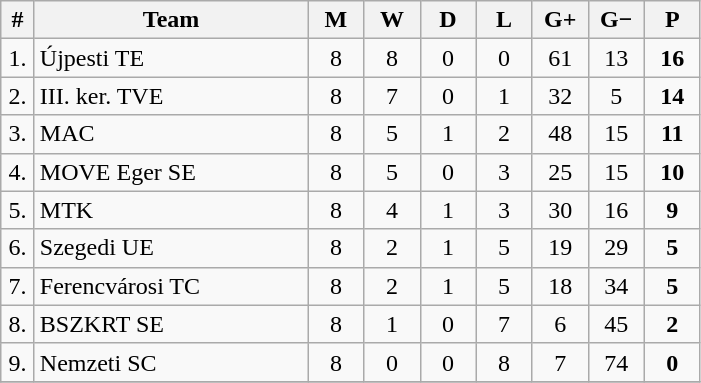<table class="wikitable" style="text-align: center;">
<tr>
<th width="15">#</th>
<th width="175">Team</th>
<th width="30">M</th>
<th width="30">W</th>
<th width="30">D</th>
<th width="30">L</th>
<th width="30">G+</th>
<th width="30">G−</th>
<th width="30">P</th>
</tr>
<tr>
<td>1.</td>
<td align="left">Újpesti TE</td>
<td>8</td>
<td>8</td>
<td>0</td>
<td>0</td>
<td>61</td>
<td>13</td>
<td><strong>16</strong></td>
</tr>
<tr>
<td>2.</td>
<td align="left">III. ker. TVE</td>
<td>8</td>
<td>7</td>
<td>0</td>
<td>1</td>
<td>32</td>
<td>5</td>
<td><strong>14</strong></td>
</tr>
<tr>
<td>3.</td>
<td align="left">MAC</td>
<td>8</td>
<td>5</td>
<td>1</td>
<td>2</td>
<td>48</td>
<td>15</td>
<td><strong>11</strong></td>
</tr>
<tr>
<td>4.</td>
<td align="left">MOVE Eger SE</td>
<td>8</td>
<td>5</td>
<td>0</td>
<td>3</td>
<td>25</td>
<td>15</td>
<td><strong>10</strong></td>
</tr>
<tr>
<td>5.</td>
<td align="left">MTK</td>
<td>8</td>
<td>4</td>
<td>1</td>
<td>3</td>
<td>30</td>
<td>16</td>
<td><strong>9</strong></td>
</tr>
<tr>
<td>6.</td>
<td align="left">Szegedi UE</td>
<td>8</td>
<td>2</td>
<td>1</td>
<td>5</td>
<td>19</td>
<td>29</td>
<td><strong>5</strong></td>
</tr>
<tr>
<td>7.</td>
<td align="left">Ferencvárosi TC</td>
<td>8</td>
<td>2</td>
<td>1</td>
<td>5</td>
<td>18</td>
<td>34</td>
<td><strong>5</strong></td>
</tr>
<tr>
<td>8.</td>
<td align="left">BSZKRT SE</td>
<td>8</td>
<td>1</td>
<td>0</td>
<td>7</td>
<td>6</td>
<td>45</td>
<td><strong>2</strong></td>
</tr>
<tr>
<td>9.</td>
<td align="left">Nemzeti SC</td>
<td>8</td>
<td>0</td>
<td>0</td>
<td>8</td>
<td>7</td>
<td>74</td>
<td><strong>0</strong></td>
</tr>
<tr>
</tr>
</table>
